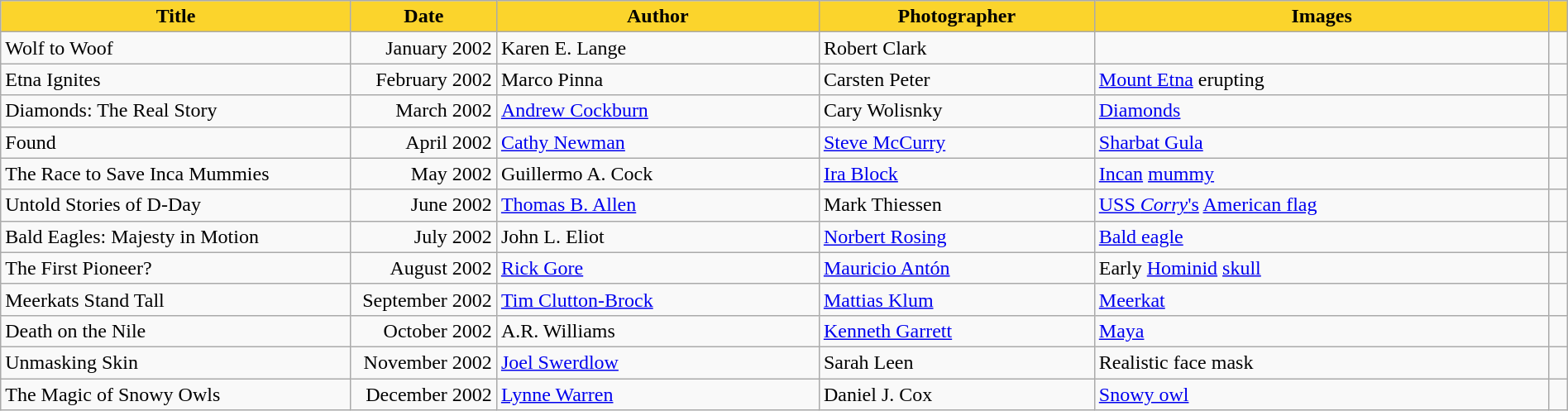<table class="wikitable" style="width:100%">
<tr>
<th scope="col" style="background-color:#fbd42c;" width=275px>Title</th>
<th scope="col" style="background-color:#fbd42c;" width=110>Date</th>
<th scope="col" style="background-color:#fbd42c;">Author</th>
<th scope="col" style="background-color:#fbd42c;">Photographer</th>
<th scope="col" style="background-color:#fbd42c;">Images</th>
<th scope="col" ! style="background-color:#fbd42c;"></th>
</tr>
<tr>
<td scope="row">Wolf to Woof</td>
<td style="text-align:right;">January 2002</td>
<td>Karen E. Lange</td>
<td>Robert Clark</td>
<td></td>
<td></td>
</tr>
<tr>
<td scope="row">Etna Ignites</td>
<td style="text-align:right;">February 2002</td>
<td>Marco Pinna</td>
<td>Carsten Peter</td>
<td><a href='#'>Mount Etna</a> erupting</td>
<td></td>
</tr>
<tr>
<td scope="row">Diamonds: The Real Story</td>
<td style="text-align:right;">March 2002</td>
<td><a href='#'>Andrew Cockburn</a></td>
<td>Cary Wolisnky</td>
<td><a href='#'>Diamonds</a></td>
<td></td>
</tr>
<tr>
<td scope="row">Found</td>
<td style="text-align:right;">April 2002</td>
<td><a href='#'>Cathy Newman</a></td>
<td><a href='#'>Steve McCurry</a></td>
<td><a href='#'>Sharbat Gula</a></td>
<td></td>
</tr>
<tr>
<td scope="row">The Race to Save Inca Mummies</td>
<td style="text-align:right;">May 2002</td>
<td>Guillermo A. Cock</td>
<td><a href='#'>Ira Block</a></td>
<td><a href='#'>Incan</a> <a href='#'>mummy</a></td>
<td></td>
</tr>
<tr>
<td scope="row">Untold Stories of D-Day</td>
<td style="text-align:right;">June 2002</td>
<td><a href='#'>Thomas B. Allen</a></td>
<td>Mark Thiessen</td>
<td><a href='#'>USS <em>Corry</em>'s</a> <a href='#'>American flag</a></td>
<td></td>
</tr>
<tr>
<td scope="row">Bald Eagles: Majesty in Motion</td>
<td style="text-align:right;">July 2002</td>
<td>John L. Eliot</td>
<td><a href='#'>Norbert Rosing</a></td>
<td><a href='#'>Bald eagle</a></td>
<td></td>
</tr>
<tr>
<td scope="row">The First Pioneer?</td>
<td style="text-align:right;">August 2002</td>
<td><a href='#'>Rick Gore</a></td>
<td><a href='#'>Mauricio Antón</a></td>
<td>Early <a href='#'>Hominid</a> <a href='#'>skull</a></td>
<td></td>
</tr>
<tr>
<td scope="row">Meerkats Stand Tall</td>
<td style="text-align:right;">September 2002</td>
<td><a href='#'>Tim Clutton-Brock</a></td>
<td><a href='#'>Mattias Klum</a></td>
<td><a href='#'>Meerkat</a></td>
<td></td>
</tr>
<tr>
<td scope="row">Death on the Nile</td>
<td style="text-align:right;">October 2002</td>
<td>A.R. Williams</td>
<td><a href='#'>Kenneth Garrett</a></td>
<td><a href='#'>Maya</a></td>
<td></td>
</tr>
<tr>
<td scope="row">Unmasking Skin</td>
<td style="text-align:right;">November 2002</td>
<td><a href='#'>Joel Swerdlow</a></td>
<td>Sarah Leen</td>
<td>Realistic face mask</td>
<td></td>
</tr>
<tr>
<td scope="row">The Magic of Snowy Owls</td>
<td style="text-align:right;">December 2002</td>
<td><a href='#'>Lynne Warren</a></td>
<td>Daniel J. Cox</td>
<td><a href='#'>Snowy owl</a></td>
<td></td>
</tr>
</table>
